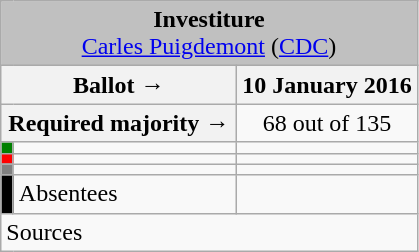<table class="wikitable" style="text-align:center;">
<tr>
<td colspan="3" align="center" bgcolor="#C0C0C0"><strong>Investiture</strong><br><a href='#'>Carles Puigdemont</a> (<a href='#'>CDC</a>)</td>
</tr>
<tr>
<th colspan="2" width="150px">Ballot →</th>
<th>10 January 2016</th>
</tr>
<tr>
<th colspan="2">Required majority →</th>
<td>68 out of 135 </td>
</tr>
<tr>
<th width="1px" style="background:green;"></th>
<td align="left"></td>
<td></td>
</tr>
<tr>
<th style="color:inherit;background:red;"></th>
<td align="left"></td>
<td></td>
</tr>
<tr>
<th style="color:inherit;background:gray;"></th>
<td align="left"></td>
<td></td>
</tr>
<tr>
<th style="color:inherit;background:black;"></th>
<td align="left"><span>Absentees</span></td>
<td></td>
</tr>
<tr>
<td align="left" colspan="3">Sources</td>
</tr>
</table>
